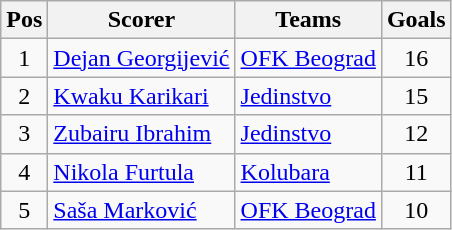<table class="wikitable">
<tr>
<th>Pos</th>
<th>Scorer</th>
<th>Teams</th>
<th align=center>Goals</th>
</tr>
<tr>
<td style="text-align:center">1</td>
<td> <a href='#'>Dejan Georgijević</a></td>
<td><a href='#'>OFK Beograd</a></td>
<td style="text-align:center">16</td>
</tr>
<tr>
<td style="text-align:center">2</td>
<td> <a href='#'>Kwaku Karikari</a></td>
<td><a href='#'>Jedinstvo</a></td>
<td style="text-align:center">15</td>
</tr>
<tr>
<td style="text-align:center">3</td>
<td> <a href='#'>Zubairu Ibrahim</a></td>
<td><a href='#'>Jedinstvo</a></td>
<td style="text-align:center">12</td>
</tr>
<tr>
<td style="text-align:center">4</td>
<td> <a href='#'>Nikola Furtula</a></td>
<td><a href='#'>Kolubara</a></td>
<td style="text-align:center">11</td>
</tr>
<tr>
<td style="text-align:center">5</td>
<td> <a href='#'>Saša Marković</a></td>
<td><a href='#'>OFK Beograd</a></td>
<td style="text-align:center">10</td>
</tr>
</table>
